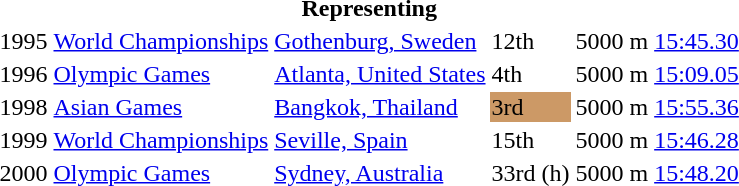<table>
<tr>
<th colspan="6">Representing </th>
</tr>
<tr>
<td>1995</td>
<td><a href='#'>World Championships</a></td>
<td><a href='#'>Gothenburg, Sweden</a></td>
<td>12th</td>
<td>5000 m</td>
<td><a href='#'>15:45.30</a></td>
</tr>
<tr>
<td>1996</td>
<td><a href='#'>Olympic Games</a></td>
<td><a href='#'>Atlanta, United States</a></td>
<td>4th</td>
<td>5000 m</td>
<td><a href='#'>15:09.05</a></td>
</tr>
<tr>
<td>1998</td>
<td><a href='#'>Asian Games</a></td>
<td><a href='#'>Bangkok, Thailand</a></td>
<td bgcolor=cc9966>3rd</td>
<td>5000 m</td>
<td><a href='#'>15:55.36</a></td>
</tr>
<tr>
<td>1999</td>
<td><a href='#'>World Championships</a></td>
<td><a href='#'>Seville, Spain</a></td>
<td>15th</td>
<td>5000 m</td>
<td><a href='#'>15:46.28</a></td>
</tr>
<tr>
<td>2000</td>
<td><a href='#'>Olympic Games</a></td>
<td><a href='#'>Sydney, Australia</a></td>
<td>33rd (h)</td>
<td>5000 m</td>
<td><a href='#'>15:48.20</a></td>
</tr>
</table>
